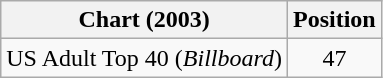<table class="wikitable">
<tr>
<th>Chart (2003)</th>
<th>Position</th>
</tr>
<tr>
<td>US Adult Top 40 (<em>Billboard</em>)</td>
<td style="text-align:center;">47</td>
</tr>
</table>
